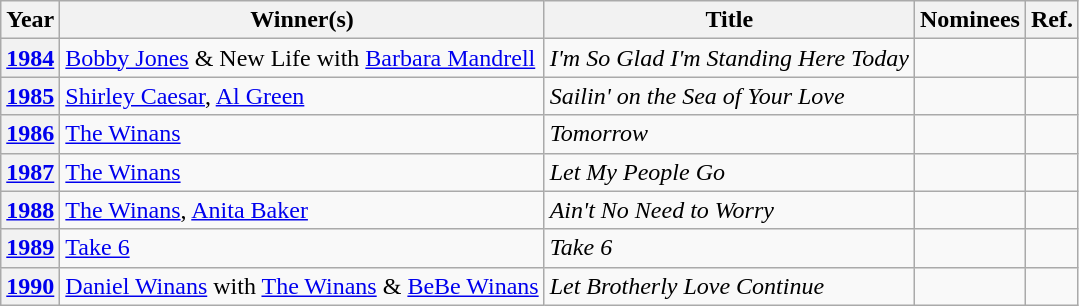<table class="wikitable sortable">
<tr>
<th scope="col">Year</th>
<th scope="col">Winner(s)</th>
<th scope="col">Title</th>
<th scope="col" class="unsortable">Nominees</th>
<th scope="col" class="unsortable">Ref.</th>
</tr>
<tr>
<th scope="row" align="center"><a href='#'>1984</a></th>
<td><a href='#'>Bobby Jones</a> & New Life with <a href='#'>Barbara Mandrell</a></td>
<td><em>I'm So Glad I'm Standing Here Today</em></td>
<td></td>
<td align="center"></td>
</tr>
<tr>
<th scope="row" align="center"><a href='#'>1985</a></th>
<td><a href='#'>Shirley Caesar</a>, <a href='#'>Al Green</a></td>
<td><em>Sailin' on the Sea of Your Love</em></td>
<td></td>
<td align="center"></td>
</tr>
<tr>
<th scope="row" align="center"><a href='#'>1986</a></th>
<td><a href='#'>The Winans</a></td>
<td><em>Tomorrow</em></td>
<td></td>
<td align="center"></td>
</tr>
<tr>
<th scope="row" align="center"><a href='#'>1987</a></th>
<td><a href='#'>The Winans</a></td>
<td><em>Let My People Go</em></td>
<td></td>
<td align="center"></td>
</tr>
<tr>
<th scope="row" align="center"><a href='#'>1988</a></th>
<td><a href='#'>The Winans</a>, <a href='#'>Anita Baker</a></td>
<td><em>Ain't No Need to Worry</em></td>
<td></td>
<td align="center"></td>
</tr>
<tr>
<th scope="row" align="center"><a href='#'>1989</a></th>
<td><a href='#'>Take 6</a></td>
<td><em>Take 6</em></td>
<td></td>
<td align="center"></td>
</tr>
<tr>
<th scope="row" align="center"><a href='#'>1990</a></th>
<td><a href='#'>Daniel Winans</a> with <a href='#'>The Winans</a> & <a href='#'>BeBe Winans</a></td>
<td><em>Let Brotherly Love Continue</em></td>
<td></td>
<td align="center"></td>
</tr>
</table>
